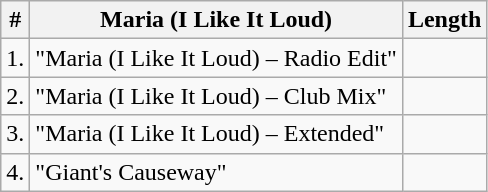<table class="wikitable">
<tr>
<th>#</th>
<th>Maria (I Like It Loud)</th>
<th>Length</th>
</tr>
<tr>
<td>1.</td>
<td>"Maria (I Like It Loud) – Radio Edit"</td>
<td></td>
</tr>
<tr>
<td>2.</td>
<td>"Maria (I Like It Loud) – Club Mix"</td>
<td></td>
</tr>
<tr>
<td>3.</td>
<td>"Maria (I Like It Loud) – Extended"</td>
<td></td>
</tr>
<tr>
<td>4.</td>
<td>"Giant's Causeway"</td>
<td></td>
</tr>
</table>
